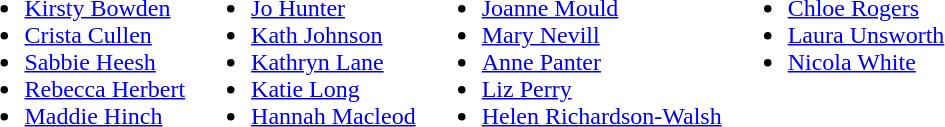<table>
<tr style="vertical-align:top">
<td><br><ul><li> <a href='#'>Kirsty Bowden</a></li><li> <a href='#'>Crista Cullen</a></li><li> <a href='#'>Sabbie Heesh</a></li><li> <a href='#'>Rebecca Herbert</a></li><li> <a href='#'>Maddie Hinch</a></li></ul></td>
<td><br><ul><li> <a href='#'>Jo Hunter</a></li><li> <a href='#'>Kath Johnson</a></li><li> <a href='#'>Kathryn Lane</a></li><li> <a href='#'>Katie Long</a></li><li> <a href='#'>Hannah Macleod</a></li></ul></td>
<td><br><ul><li> <a href='#'>Joanne Mould</a></li><li> <a href='#'>Mary Nevill</a></li><li> <a href='#'>Anne Panter</a></li><li> <a href='#'>Liz Perry</a></li><li> <a href='#'>Helen Richardson-Walsh</a></li></ul></td>
<td><br><ul><li> <a href='#'>Chloe Rogers</a></li><li> <a href='#'>Laura Unsworth</a></li><li> <a href='#'>Nicola White</a></li></ul></td>
</tr>
</table>
